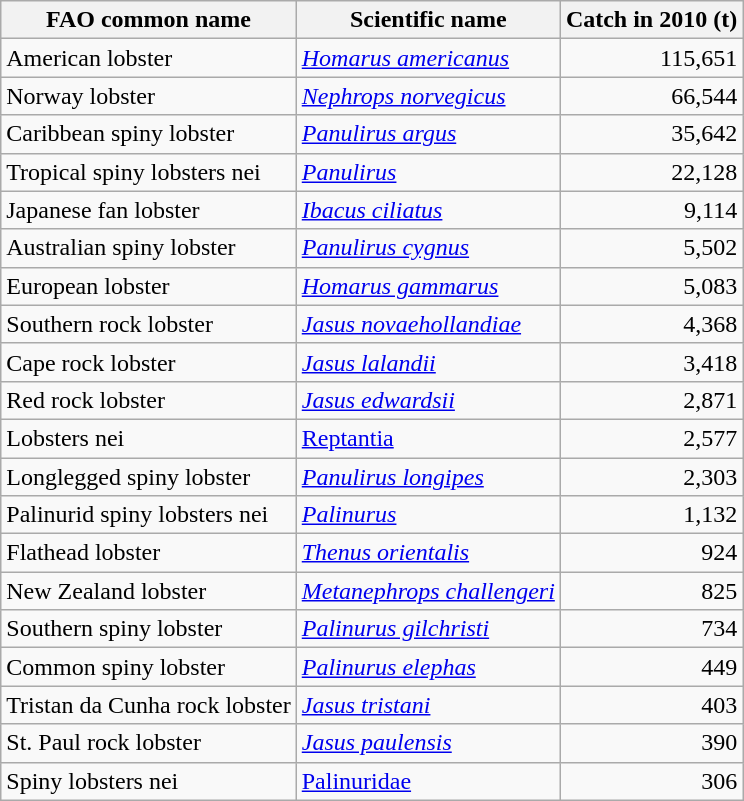<table class="wikitable sortable">
<tr>
<th>FAO common name</th>
<th>Scientific name</th>
<th>Catch in 2010 (t) </th>
</tr>
<tr>
<td>American lobster</td>
<td><em><a href='#'>Homarus americanus</a></em></td>
<td align="right">115,651</td>
</tr>
<tr>
<td>Norway lobster</td>
<td><em><a href='#'>Nephrops norvegicus</a></em></td>
<td align="right">66,544</td>
</tr>
<tr>
<td>Caribbean spiny lobster</td>
<td><em><a href='#'>Panulirus argus</a></em></td>
<td align="right">35,642</td>
</tr>
<tr>
<td>Tropical spiny lobsters nei</td>
<td><em><a href='#'>Panulirus</a></em></td>
<td align="right">22,128</td>
</tr>
<tr>
<td>Japanese fan lobster</td>
<td><em><a href='#'>Ibacus ciliatus</a></em></td>
<td align="right">9,114</td>
</tr>
<tr>
<td>Australian spiny lobster</td>
<td><em><a href='#'>Panulirus cygnus</a></em></td>
<td align="right">5,502</td>
</tr>
<tr>
<td>European lobster</td>
<td><em><a href='#'>Homarus gammarus</a></em></td>
<td align="right">5,083</td>
</tr>
<tr>
<td>Southern rock lobster</td>
<td><em><a href='#'>Jasus novaehollandiae</a></em></td>
<td align="right">4,368</td>
</tr>
<tr>
<td>Cape rock lobster</td>
<td><em><a href='#'>Jasus lalandii</a></em></td>
<td align="right">3,418</td>
</tr>
<tr>
<td>Red rock lobster</td>
<td><em><a href='#'>Jasus edwardsii</a></em></td>
<td align="right">2,871</td>
</tr>
<tr>
<td>Lobsters nei</td>
<td><a href='#'>Reptantia</a></td>
<td align="right">2,577</td>
</tr>
<tr>
<td>Longlegged spiny lobster</td>
<td><em><a href='#'>Panulirus longipes</a></em></td>
<td align="right">2,303</td>
</tr>
<tr>
<td>Palinurid spiny lobsters nei</td>
<td><em><a href='#'>Palinurus</a></em></td>
<td align="right">1,132</td>
</tr>
<tr>
<td>Flathead lobster</td>
<td><em><a href='#'>Thenus orientalis</a></em></td>
<td align="right">924</td>
</tr>
<tr>
<td>New Zealand lobster</td>
<td><em><a href='#'>Metanephrops challengeri</a></em></td>
<td align="right">825</td>
</tr>
<tr>
<td>Southern spiny lobster</td>
<td><em><a href='#'>Palinurus gilchristi</a></em></td>
<td align="right">734</td>
</tr>
<tr>
<td>Common spiny lobster</td>
<td><em><a href='#'>Palinurus elephas</a></em></td>
<td align="right">449</td>
</tr>
<tr>
<td>Tristan da Cunha rock lobster</td>
<td><em><a href='#'>Jasus tristani</a></em></td>
<td align="right">403</td>
</tr>
<tr>
<td>St. Paul rock lobster</td>
<td><em><a href='#'>Jasus paulensis</a></em></td>
<td align="right">390</td>
</tr>
<tr>
<td>Spiny lobsters nei</td>
<td><a href='#'>Palinuridae</a></td>
<td align="right">306</td>
</tr>
</table>
